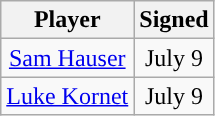<table class="wikitable sortable sortable" style="text-align: center">
<tr>
<th>Player</th>
<th>Signed</th>
</tr>
<tr>
<td><a href='#'>Sam Hauser</a></td>
<td>July 9</td>
</tr>
<tr>
<td><a href='#'>Luke Kornet</a></td>
<td>July 9</td>
</tr>
</table>
